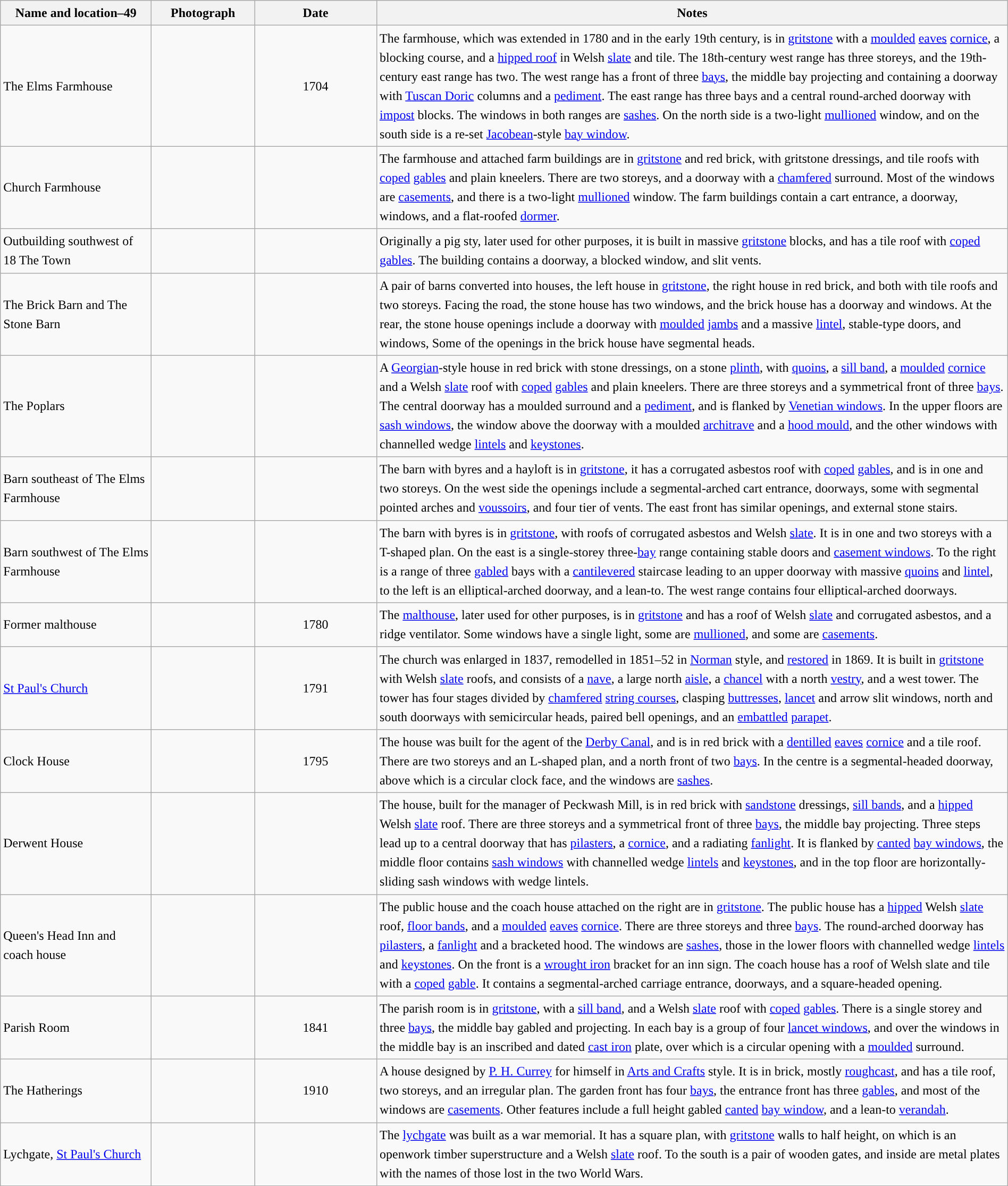<table class="wikitable sortable plainrowheaders" style="width:100%;border:0px;text-align:left;line-height:150%;">
<tr>
<th scope="col"  style="width:150px">Name and location–49</th>
<th scope="col"  style="width:100px" class="unsortable">Photograph</th>
<th scope="col"  style="width:120px">Date</th>
<th scope="col"  style="width:650px" class="unsortable">Notes</th>
</tr>
<tr>
<td>The Elms Farmhouse<br><small></small></td>
<td></td>
<td align="center">1704</td>
<td>The farmhouse, which was extended in 1780 and in the early 19th century, is in <a href='#'>gritstone</a> with a <a href='#'>moulded</a> <a href='#'>eaves</a> <a href='#'>cornice</a>, a blocking course, and a <a href='#'>hipped roof</a> in Welsh <a href='#'>slate</a> and tile.  The 18th-century west range has three storeys, and the 19th-century east range has two. The west range has a front of three <a href='#'>bays</a>, the middle bay projecting and containing a doorway with <a href='#'>Tuscan Doric</a> columns and a <a href='#'>pediment</a>.  The east range has three bays and a central round-arched doorway with <a href='#'>impost</a> blocks.  The windows in both ranges are <a href='#'>sashes</a>.  On the north side is a two-light <a href='#'>mullioned</a> window, and on the south side is a re-set <a href='#'>Jacobean</a>-style <a href='#'>bay window</a>.</td>
</tr>
<tr>
<td>Church Farmhouse<br><small></small></td>
<td></td>
<td align="center"></td>
<td>The farmhouse and attached farm buildings are in <a href='#'>gritstone</a> and red brick, with gritstone dressings, and tile roofs with <a href='#'>coped</a> <a href='#'>gables</a> and plain kneelers.  There are two storeys, and a doorway with a <a href='#'>chamfered</a> surround.  Most of the windows are <a href='#'>casements</a>, and there is a two-light <a href='#'>mullioned</a> window.  The farm buildings contain a cart entrance, a doorway, windows, and a flat-roofed <a href='#'>dormer</a>.</td>
</tr>
<tr>
<td>Outbuilding southwest of 18 The Town<br><small></small></td>
<td></td>
<td align="center"></td>
<td>Originally a pig sty, later used for other purposes, it is built in massive <a href='#'>gritstone</a> blocks, and has a tile roof with <a href='#'>coped</a> <a href='#'>gables</a>.  The building contains a doorway, a blocked window, and slit vents.</td>
</tr>
<tr>
<td>The Brick Barn and The Stone Barn<br><small></small></td>
<td></td>
<td align="center"></td>
<td>A pair of barns converted into houses, the left house in <a href='#'>gritstone</a>, the right house in red brick, and both with tile roofs and two storeys.  Facing the road, the stone house has two windows, and the brick house has a doorway and windows.  At the rear, the stone house openings include a doorway with <a href='#'>moulded</a> <a href='#'>jambs</a> and a massive <a href='#'>lintel</a>, stable-type doors, and windows,  Some of the openings in the brick house have segmental heads.</td>
</tr>
<tr>
<td>The Poplars<br><small></small></td>
<td></td>
<td align="center"></td>
<td>A <a href='#'>Georgian</a>-style house in red brick with stone dressings, on a stone <a href='#'>plinth</a>, with <a href='#'>quoins</a>, a <a href='#'>sill band</a>, a <a href='#'>moulded</a> <a href='#'>cornice</a> and a Welsh <a href='#'>slate</a> roof with <a href='#'>coped</a> <a href='#'>gables</a> and plain kneelers.  There are three storeys and a symmetrical front  of three <a href='#'>bays</a>.  The central doorway has a moulded surround and a <a href='#'>pediment</a>, and is flanked by <a href='#'>Venetian windows</a>.  In the upper floors are <a href='#'>sash windows</a>, the window above the doorway with a moulded <a href='#'>architrave</a> and a <a href='#'>hood mould</a>, and the other windows with channelled wedge <a href='#'>lintels</a> and <a href='#'>keystones</a>.</td>
</tr>
<tr>
<td>Barn southeast of The Elms Farmhouse<br><small></small></td>
<td></td>
<td align="center"></td>
<td>The barn with byres and a hayloft is in <a href='#'>gritstone</a>, it has a corrugated asbestos roof with <a href='#'>coped</a> <a href='#'>gables</a>, and is in one and two storeys.  On the west side the openings include a segmental-arched cart entrance, doorways, some with segmental pointed arches and <a href='#'>voussoirs</a>, and four tier of vents.  The east front has similar openings, and external stone stairs.</td>
</tr>
<tr>
<td>Barn southwest of The Elms Farmhouse<br><small></small></td>
<td></td>
<td align="center"></td>
<td>The barn with byres is in <a href='#'>gritstone</a>, with roofs of corrugated asbestos and Welsh <a href='#'>slate</a>.  It is in one and two storeys with a T-shaped plan.  On the east is a single-storey three-<a href='#'>bay</a> range containing stable doors and <a href='#'>casement windows</a>.  To the right is a range of three <a href='#'>gabled</a> bays with a <a href='#'>cantilevered</a> staircase leading to an upper doorway with massive <a href='#'>quoins</a> and <a href='#'>lintel</a>, to the left is an elliptical-arched doorway, and a lean-to.  The west range contains four elliptical-arched doorways.</td>
</tr>
<tr>
<td>Former malthouse<br><small></small></td>
<td></td>
<td align="center">1780</td>
<td>The <a href='#'>malthouse</a>, later used for other purposes, is in <a href='#'>gritstone</a> and has a roof of Welsh <a href='#'>slate</a> and corrugated asbestos, and a ridge ventilator.  Some windows have a single light, some are <a href='#'>mullioned</a>, and some are <a href='#'>casements</a>.</td>
</tr>
<tr>
<td><a href='#'>St Paul's Church</a><br><small></small></td>
<td></td>
<td align="center">1791</td>
<td>The church was enlarged in 1837, remodelled in 1851–52 in <a href='#'>Norman</a> style, and <a href='#'>restored</a> in 1869.  It is built in <a href='#'>gritstone</a> with Welsh <a href='#'>slate</a> roofs, and consists of a <a href='#'>nave</a>, a large north <a href='#'>aisle</a>, a <a href='#'>chancel</a> with a north <a href='#'>vestry</a>, and a west tower.  The tower has four stages divided by <a href='#'>chamfered</a> <a href='#'>string courses</a>, clasping <a href='#'>buttresses</a>, <a href='#'>lancet</a> and arrow slit windows, north and south doorways with semicircular heads, paired bell openings, and an <a href='#'>embattled</a> <a href='#'>parapet</a>.</td>
</tr>
<tr>
<td>Clock House<br><small></small></td>
<td></td>
<td align="center">1795</td>
<td>The house was built for the agent of the <a href='#'>Derby Canal</a>, and is in red brick with a <a href='#'>dentilled</a> <a href='#'>eaves</a> <a href='#'>cornice</a> and a tile roof.  There are two storeys and an L-shaped plan, and a north front of two <a href='#'>bays</a>.  In the centre is a segmental-headed doorway, above which is a circular clock face, and the windows are <a href='#'>sashes</a>.</td>
</tr>
<tr>
<td>Derwent House<br><small></small></td>
<td></td>
<td align="center"></td>
<td>The house, built for the manager of Peckwash Mill, is in red brick with <a href='#'>sandstone</a> dressings, <a href='#'>sill bands</a>, and a <a href='#'>hipped</a> Welsh <a href='#'>slate</a> roof.  There are three storeys and a symmetrical front of three <a href='#'>bays</a>, the middle bay projecting.  Three steps lead up to a central doorway that has <a href='#'>pilasters</a>, a <a href='#'>cornice</a>, and a radiating <a href='#'>fanlight</a>.  It is flanked by <a href='#'>canted</a> <a href='#'>bay windows</a>, the middle floor contains <a href='#'>sash windows</a> with channelled wedge <a href='#'>lintels</a> and <a href='#'>keystones</a>, and in the top floor are horizontally-sliding sash windows with wedge lintels.</td>
</tr>
<tr>
<td>Queen's Head Inn and coach house<br><small></small></td>
<td></td>
<td align="center"></td>
<td>The public house and the coach house attached on the right are in <a href='#'>gritstone</a>.  The public house has a <a href='#'>hipped</a> Welsh <a href='#'>slate</a> roof, <a href='#'>floor bands</a>, and a <a href='#'>moulded</a> <a href='#'>eaves</a> <a href='#'>cornice</a>.  There are three storeys and three <a href='#'>bays</a>.  The round-arched doorway has <a href='#'>pilasters</a>, a <a href='#'>fanlight</a> and a bracketed hood.  The windows are <a href='#'>sashes</a>, those in the lower floors with channelled wedge <a href='#'>lintels</a> and <a href='#'>keystones</a>.  On the front is a <a href='#'>wrought iron</a> bracket for an inn sign.  The coach house has a roof of Welsh slate and tile with a <a href='#'>coped</a> <a href='#'>gable</a>.  It contains a segmental-arched carriage entrance, doorways, and a square-headed opening.</td>
</tr>
<tr>
<td>Parish Room<br><small></small></td>
<td></td>
<td align="center">1841</td>
<td>The parish room is in <a href='#'>gritstone</a>, with a <a href='#'>sill band</a>, and a Welsh <a href='#'>slate</a> roof with <a href='#'>coped</a> <a href='#'>gables</a>.  There is a single storey and three <a href='#'>bays</a>, the middle bay gabled and projecting.  In each bay is a group of four <a href='#'>lancet windows</a>, and over the windows in the middle bay is an inscribed and dated <a href='#'>cast iron</a> plate, over which is a circular opening with a <a href='#'>moulded</a> surround.</td>
</tr>
<tr>
<td>The Hatherings<br><small></small></td>
<td></td>
<td align="center">1910</td>
<td>A house designed by <a href='#'>P. H. Currey</a> for himself in <a href='#'>Arts and Crafts</a> style.  It is in brick, mostly <a href='#'>roughcast</a>, and has a tile roof, two storeys, and an irregular plan.  The garden front has four <a href='#'>bays</a>, the entrance front has three <a href='#'>gables</a>, and most of the windows are <a href='#'>casements</a>.  Other features include a full height gabled <a href='#'>canted</a> <a href='#'>bay window</a>, and a lean-to <a href='#'>verandah</a>.</td>
</tr>
<tr>
<td>Lychgate, <a href='#'>St Paul's Church</a><br><small></small></td>
<td></td>
<td align="center"></td>
<td>The <a href='#'>lychgate</a> was built as a war memorial.  It has a square plan, with <a href='#'>gritstone</a> walls to half height, on which is an openwork timber superstructure and a Welsh <a href='#'>slate</a> roof.  To the south is a pair of wooden gates, and inside are metal plates with the names of those lost in the two World Wars.</td>
</tr>
<tr>
</tr>
</table>
